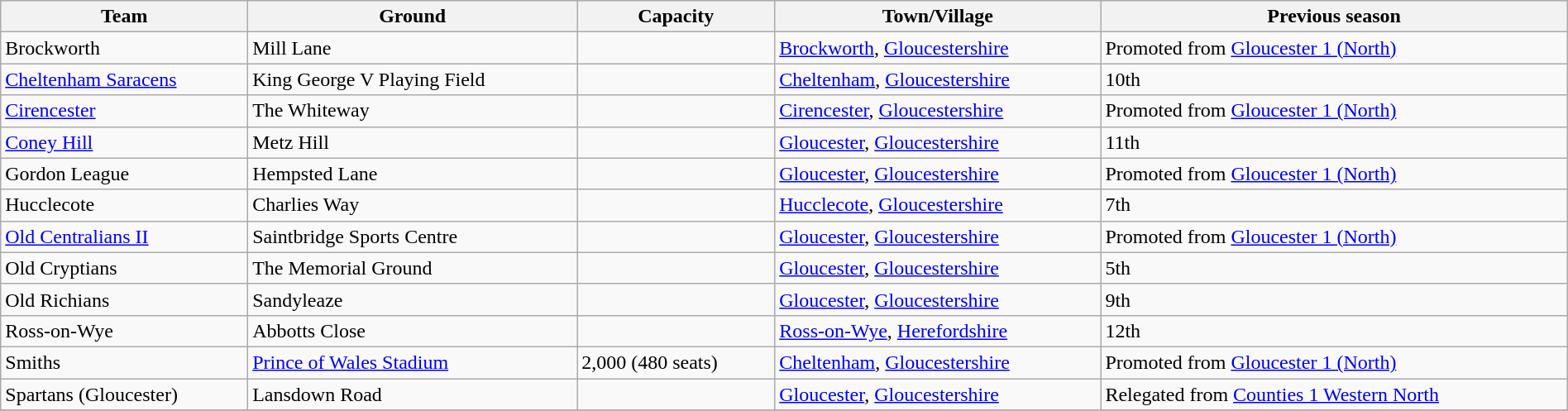<table class="wikitable sortable" width=100%>
<tr>
<th>Team</th>
<th>Ground</th>
<th>Capacity</th>
<th>Town/Village</th>
<th>Previous season</th>
</tr>
<tr>
<td>Brockworth</td>
<td>Mill Lane</td>
<td></td>
<td><a href='#'>Brockworth</a>, <a href='#'>Gloucestershire</a></td>
<td>Promoted from <a href='#'>Gloucester 1 (North)</a></td>
</tr>
<tr>
<td><a href='#'>Cheltenham Saracens</a></td>
<td>King George V Playing Field</td>
<td></td>
<td><a href='#'>Cheltenham</a>, <a href='#'>Gloucestershire</a></td>
<td>10th</td>
</tr>
<tr>
<td><a href='#'>Cirencester</a></td>
<td>The Whiteway</td>
<td></td>
<td><a href='#'>Cirencester</a>, <a href='#'>Gloucestershire</a></td>
<td>Promoted from <a href='#'>Gloucester 1 (North)</a></td>
</tr>
<tr>
<td><a href='#'>Coney Hill</a></td>
<td>Metz Hill</td>
<td></td>
<td><a href='#'>Gloucester</a>, <a href='#'>Gloucestershire</a></td>
<td>11th</td>
</tr>
<tr>
<td>Gordon League</td>
<td>Hempsted Lane</td>
<td></td>
<td><a href='#'>Gloucester</a>, <a href='#'>Gloucestershire</a></td>
<td>Promoted from <a href='#'>Gloucester 1 (North)</a></td>
</tr>
<tr>
<td>Hucclecote</td>
<td>Charlies Way</td>
<td></td>
<td><a href='#'>Hucclecote</a>, <a href='#'>Gloucestershire</a></td>
<td>7th</td>
</tr>
<tr>
<td><a href='#'>Old Centralians II</a></td>
<td>Saintbridge Sports Centre</td>
<td></td>
<td><a href='#'>Gloucester</a>, <a href='#'>Gloucestershire</a></td>
<td>Promoted from <a href='#'>Gloucester 1 (North)</a></td>
</tr>
<tr>
<td>Old Cryptians</td>
<td>The Memorial Ground</td>
<td></td>
<td><a href='#'>Gloucester</a>, <a href='#'>Gloucestershire</a></td>
<td>5th</td>
</tr>
<tr>
<td>Old Richians</td>
<td>Sandyleaze</td>
<td></td>
<td><a href='#'>Gloucester</a>, <a href='#'>Gloucestershire</a></td>
<td>9th</td>
</tr>
<tr>
<td>Ross-on-Wye</td>
<td>Abbotts Close</td>
<td></td>
<td><a href='#'>Ross-on-Wye</a>, <a href='#'>Herefordshire</a></td>
<td>12th</td>
</tr>
<tr>
<td>Smiths</td>
<td><a href='#'>Prince of Wales Stadium</a></td>
<td>2,000 (480 seats)</td>
<td><a href='#'>Cheltenham</a>, <a href='#'>Gloucestershire</a></td>
<td>Promoted from <a href='#'>Gloucester 1 (North)</a></td>
</tr>
<tr>
<td>Spartans (Gloucester)</td>
<td>Lansdown Road</td>
<td></td>
<td><a href='#'>Gloucester</a>, <a href='#'>Gloucestershire</a></td>
<td>Relegated from <a href='#'>Counties 1 Western North</a></td>
</tr>
<tr>
</tr>
</table>
